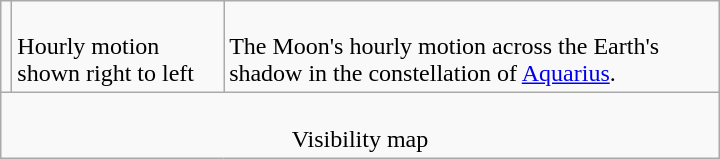<table class=wikitable width=480>
<tr>
<td></td>
<td><br>Hourly motion shown right to left</td>
<td><br>The Moon's hourly motion across the Earth's shadow in the constellation of <a href='#'>Aquarius</a>.</td>
</tr>
<tr align=center>
<td colspan=3><br>Visibility map</td>
</tr>
</table>
